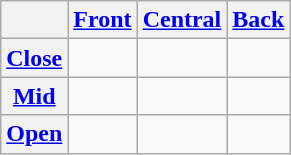<table class="wikitable" style="text-align:center;">
<tr>
<th></th>
<th><a href='#'>Front</a></th>
<th><a href='#'>Central</a></th>
<th><a href='#'>Back</a></th>
</tr>
<tr>
<th><a href='#'>Close</a></th>
<td> </td>
<td></td>
<td> </td>
</tr>
<tr>
<th><a href='#'>Mid</a></th>
<td></td>
<td></td>
<td> </td>
</tr>
<tr>
<th><a href='#'>Open</a></th>
<td></td>
<td> </td>
<td></td>
</tr>
</table>
